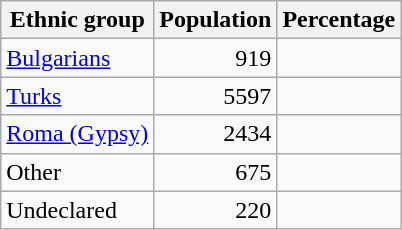<table class="wikitable sortable">
<tr>
<th>Ethnic group</th>
<th>Population</th>
<th>Percentage</th>
</tr>
<tr>
<td><a href='#'>Bulgarians</a></td>
<td align="right">919</td>
<td align="right"></td>
</tr>
<tr>
<td><a href='#'>Turks</a></td>
<td align="right">5597</td>
<td align="right"></td>
</tr>
<tr>
<td><a href='#'>Roma (Gypsy)</a></td>
<td align="right">2434</td>
<td align="right"></td>
</tr>
<tr>
<td>Other</td>
<td align="right">675</td>
<td align="right"></td>
</tr>
<tr>
<td>Undeclared</td>
<td align="right">220</td>
<td align="right"></td>
</tr>
</table>
